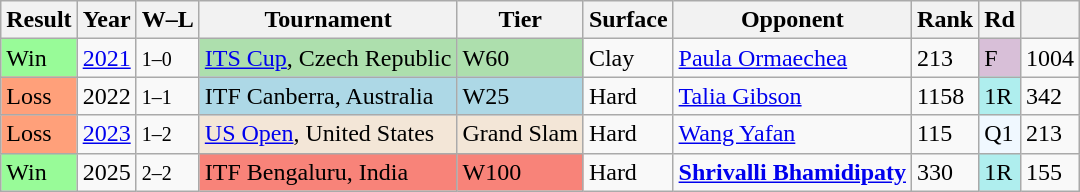<table class="sortable wikitable">
<tr>
<th>Result</th>
<th>Year</th>
<th class=unsortable>W–L</th>
<th>Tournament</th>
<th>Tier</th>
<th>Surface</th>
<th>Opponent</th>
<th>Rank</th>
<th>Rd</th>
<th></th>
</tr>
<tr>
<td style=background:#98FB98>Win</td>
<td><a href='#'>2021</a></td>
<td><small>1–0</small></td>
<td style=background:#addfad><a href='#'>ITS Cup</a>, Czech Republic</td>
<td style=background:#addfad>W60</td>
<td>Clay</td>
<td> <a href='#'>Paula Ormaechea</a></td>
<td>213</td>
<td style=background:thistle>F</td>
<td>1004</td>
</tr>
<tr>
<td style=background:#ffa07a>Loss</td>
<td>2022</td>
<td><small>1–1</small></td>
<td style=background:lightblue>ITF Canberra, Australia</td>
<td style=background:lightblue>W25</td>
<td>Hard</td>
<td> <a href='#'>Talia Gibson</a></td>
<td>1158</td>
<td style=background:#afeeee>1R</td>
<td>342</td>
</tr>
<tr>
<td style=background:#ffa07a>Loss</td>
<td><a href='#'>2023</a></td>
<td><small>1–2</small></td>
<td style=background:#f3e6d7><a href='#'>US Open</a>, United States</td>
<td style=background:#f3e6d7>Grand Slam</td>
<td>Hard</td>
<td> <a href='#'>Wang Yafan</a></td>
<td>115</td>
<td style=background:#f0f8ff>Q1</td>
<td>213</td>
</tr>
<tr>
<td bgcolor=98FB98>Win</td>
<td>2025</td>
<td><small>2–2</small></td>
<td bgcolor=f88379>ITF Bengaluru, India</td>
<td bgcolor=f88379>W100</td>
<td>Hard</td>
<td> <strong><a href='#'>Shrivalli Bhamidipaty</a></strong></td>
<td>330</td>
<td bgcolor=afeeee>1R</td>
<td>155</td>
</tr>
</table>
